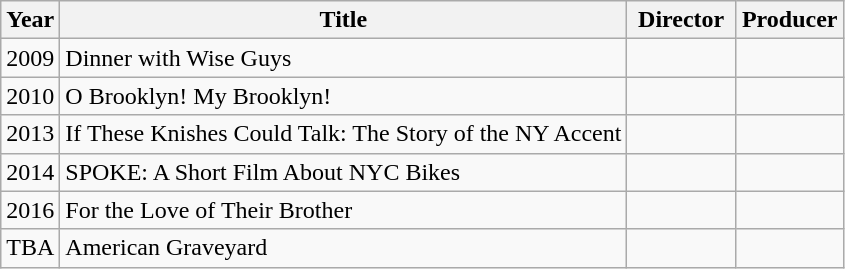<table class="wikitable plainrowheaders sortable" style="margin-right: 0;">
<tr>
<th>Year</th>
<th>Title</th>
<th width="65">Director</th>
<th width="65">Producer</th>
</tr>
<tr>
<td>2009</td>
<td>Dinner with Wise Guys</td>
<td></td>
<td></td>
</tr>
<tr>
<td>2010</td>
<td>O Brooklyn! My Brooklyn!</td>
<td></td>
<td></td>
</tr>
<tr>
<td>2013</td>
<td>If These Knishes Could Talk: The Story of the NY Accent</td>
<td></td>
<td></td>
</tr>
<tr>
<td>2014</td>
<td>SPOKE: A Short Film About NYC Bikes</td>
<td></td>
<td></td>
</tr>
<tr>
<td>2016</td>
<td>For the Love of Their Brother</td>
<td></td>
<td></td>
</tr>
<tr>
<td>TBA</td>
<td>American Graveyard</td>
<td></td>
<td></td>
</tr>
</table>
